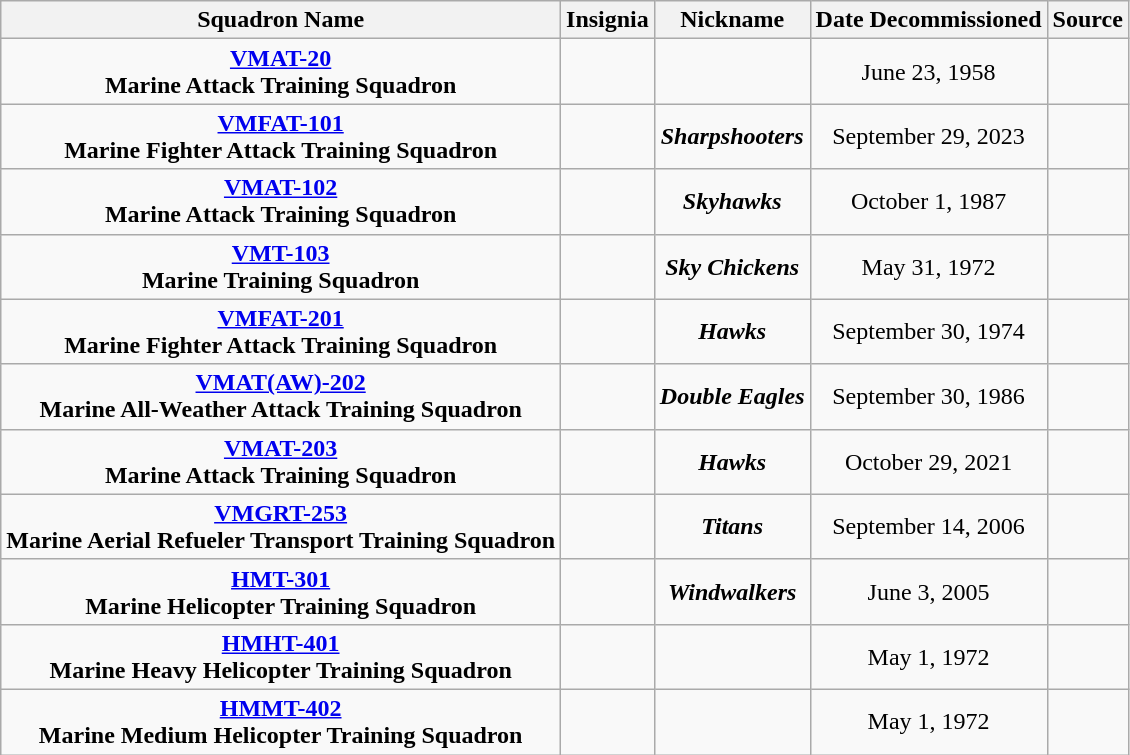<table class="wikitable" style="text-align:center;">
<tr>
<th>Squadron Name</th>
<th>Insignia</th>
<th>Nickname</th>
<th>Date Decommissioned</th>
<th>Source</th>
</tr>
<tr>
<td><strong><a href='#'>VMAT-20</a><br>Marine Attack Training Squadron</strong></td>
<td></td>
<td></td>
<td>June 23, 1958</td>
<td></td>
</tr>
<tr>
<td><strong><a href='#'>VMFAT-101</a><br>Marine Fighter Attack Training Squadron</strong></td>
<td></td>
<td><strong><em>Sharpshooters</em></strong></td>
<td>September 29, 2023</td>
<td></td>
</tr>
<tr>
<td><strong><a href='#'>VMAT-102</a><br>Marine Attack Training Squadron</strong></td>
<td></td>
<td><strong><em>Skyhawks</em></strong></td>
<td>October 1, 1987</td>
<td></td>
</tr>
<tr>
<td><strong><a href='#'>VMT-103</a><br>Marine Training Squadron</strong></td>
<td></td>
<td><strong><em>Sky Chickens</em></strong></td>
<td>May 31, 1972</td>
<td></td>
</tr>
<tr>
<td><strong><a href='#'>VMFAT-201</a><br>Marine Fighter Attack Training Squadron</strong></td>
<td></td>
<td><strong><em>Hawks</em></strong></td>
<td>September 30, 1974</td>
<td></td>
</tr>
<tr>
<td><strong><a href='#'>VMAT(AW)-202</a><br>Marine All-Weather Attack Training Squadron</strong></td>
<td></td>
<td><strong><em>Double Eagles</em></strong></td>
<td>September 30, 1986</td>
<td></td>
</tr>
<tr>
<td><strong><a href='#'>VMAT-203</a><br>Marine Attack Training Squadron</strong></td>
<td></td>
<td><strong><em>Hawks</em></strong></td>
<td>October 29, 2021</td>
<td></td>
</tr>
<tr>
<td><strong><a href='#'>VMGRT-253</a><br>Marine Aerial Refueler Transport Training Squadron</strong></td>
<td></td>
<td><strong><em>Titans</em></strong></td>
<td>September 14, 2006</td>
<td></td>
</tr>
<tr>
<td><strong><a href='#'>HMT-301</a><br>Marine Helicopter Training Squadron<br></strong></td>
<td></td>
<td><strong><em>Windwalkers</em></strong></td>
<td>June 3, 2005</td>
<td></td>
</tr>
<tr>
<td><strong><a href='#'>HMHT-401</a><br>Marine Heavy Helicopter Training Squadron</strong></td>
<td></td>
<td></td>
<td>May 1, 1972</td>
<td></td>
</tr>
<tr>
<td><strong><a href='#'>HMMT-402</a><br>Marine Medium Helicopter Training Squadron</strong></td>
<td></td>
<td></td>
<td>May 1, 1972</td>
<td></td>
</tr>
</table>
